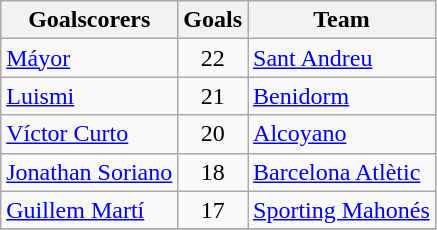<table class="wikitable sortable">
<tr>
<th>Goalscorers</th>
<th>Goals</th>
<th>Team</th>
</tr>
<tr>
<td> <a href='#'>Máyor</a></td>
<td align=center>22</td>
<td><a href='#'>Sant Andreu</a></td>
</tr>
<tr>
<td> <a href='#'>Luismi</a></td>
<td align=center>21</td>
<td><a href='#'>Benidorm</a></td>
</tr>
<tr>
<td> <a href='#'>Víctor Curto</a></td>
<td align=center>20</td>
<td><a href='#'>Alcoyano</a></td>
</tr>
<tr>
<td> <a href='#'>Jonathan Soriano</a></td>
<td align=center>18</td>
<td><a href='#'>Barcelona Atlètic</a></td>
</tr>
<tr>
<td> <a href='#'>Guillem Martí</a></td>
<td align=center>17</td>
<td><a href='#'>Sporting Mahonés</a></td>
</tr>
<tr>
</tr>
</table>
